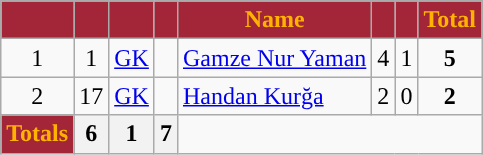<table class="wikitable" style="text-align:center">
<tr>
<th style="background:#A32638; color:#FFB300; "></th>
<th style="background:#A32638; color:#FFB300; "></th>
<th style="background:#A32638; color:#FFB300; "></th>
<th style="background:#A32638; color:#FFB300; "></th>
<th style="background:#A32638; color:#FFB300; ">Name</th>
<th style="background:#A32638; color:#FFB300; "></th>
<th style="background:#A32638; color:#FFB300; "></th>
<th style="background:#A32638; color:#FFB300; ">Total</th>
</tr>
<tr>
<td rowspan="1">1</td>
<td>1</td>
<td><a href='#'>GK</a></td>
<td></td>
<td align=left><a href='#'>Gamze Nur Yaman</a></td>
<td>4</td>
<td>1</td>
<td><strong>5</strong></td>
</tr>
<tr>
<td rowspan="1">2</td>
<td>17</td>
<td><a href='#'>GK</a></td>
<td></td>
<td align=left><a href='#'>Handan Kurğa</a></td>
<td>2</td>
<td>0</td>
<td><strong>2</strong></td>
</tr>
<tr>
<td style="background:#A32638; color:#FFB300; "><strong>Totals</strong></td>
<th><strong>6</strong></th>
<th><strong>1</strong></th>
<th><strong>7</strong></th>
</tr>
</table>
